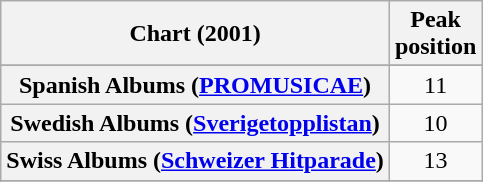<table class="wikitable sortable plainrowheaders" style="text-align:center">
<tr>
<th>Chart (2001)</th>
<th>Peak<br>position</th>
</tr>
<tr>
</tr>
<tr>
</tr>
<tr>
</tr>
<tr>
</tr>
<tr>
</tr>
<tr>
</tr>
<tr>
</tr>
<tr>
</tr>
<tr>
</tr>
<tr>
</tr>
<tr>
</tr>
<tr>
</tr>
<tr>
</tr>
<tr>
</tr>
<tr>
</tr>
<tr>
</tr>
<tr>
</tr>
<tr>
<th scope="row">Spanish Albums (<a href='#'>PROMUSICAE</a>)</th>
<td align="center">11</td>
</tr>
<tr>
<th scope="row">Swedish Albums (<a href='#'>Sverigetopplistan</a>)</th>
<td style="text-align:center;">10</td>
</tr>
<tr>
<th scope="row">Swiss Albums (<a href='#'>Schweizer Hitparade</a>)</th>
<td style="text-align:center;">13</td>
</tr>
<tr>
</tr>
<tr>
</tr>
<tr>
</tr>
</table>
